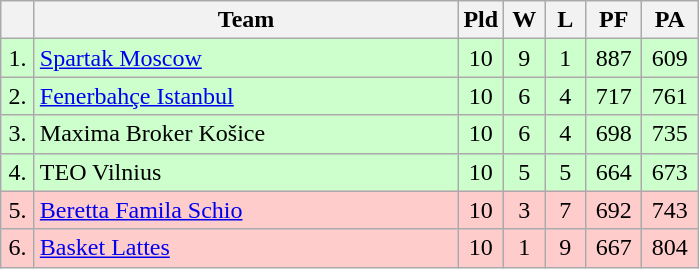<table class=wikitable style="text-align:center">
<tr>
<th width=15></th>
<th width=275>Team</th>
<th width=20>Pld</th>
<th width=20>W</th>
<th width=20>L</th>
<th width=30>PF</th>
<th width=30>PA</th>
</tr>
<tr style="background: #ccffcc;">
<td>1.</td>
<td align=left> <a href='#'>Spartak Moscow</a></td>
<td>10</td>
<td>9</td>
<td>1</td>
<td>887</td>
<td>609</td>
</tr>
<tr style="background: #ccffcc;">
<td>2.</td>
<td align=left> <a href='#'>Fenerbahçe Istanbul</a></td>
<td>10</td>
<td>6</td>
<td>4</td>
<td>717</td>
<td>761</td>
</tr>
<tr style="background: #ccffcc;">
<td>3.</td>
<td align=left> Maxima Broker Košice</td>
<td>10</td>
<td>6</td>
<td>4</td>
<td>698</td>
<td>735</td>
</tr>
<tr style="background: #ccffcc;">
<td>4.</td>
<td align=left> TEO Vilnius</td>
<td>10</td>
<td>5</td>
<td>5</td>
<td>664</td>
<td>673</td>
</tr>
<tr style="background: #ffcccc;">
<td>5.</td>
<td align=left> <a href='#'>Beretta Famila Schio</a></td>
<td>10</td>
<td>3</td>
<td>7</td>
<td>692</td>
<td>743</td>
</tr>
<tr style="background: #ffcccc;">
<td>6.</td>
<td align=left> <a href='#'>Basket Lattes</a></td>
<td>10</td>
<td>1</td>
<td>9</td>
<td>667</td>
<td>804</td>
</tr>
</table>
